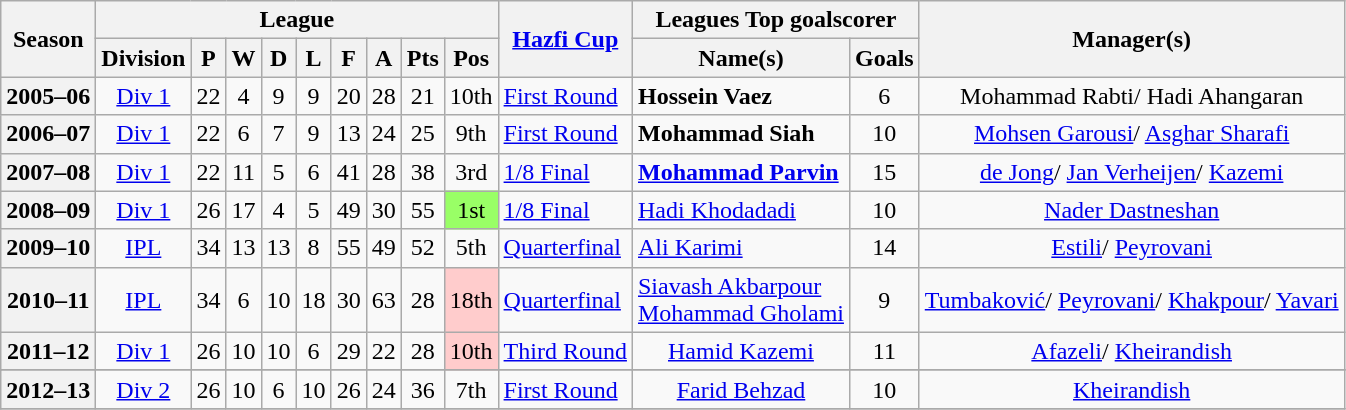<table class="wikitable" style="text-align: center">
<tr>
<th rowspan=2>Season</th>
<th colspan=9>League</th>
<th rowspan=2><a href='#'>Hazfi Cup</a></th>
<th colspan=2>Leagues Top goalscorer</th>
<th rowspan=2>Manager(s)</th>
</tr>
<tr>
<th>Division</th>
<th>P</th>
<th>W</th>
<th>D</th>
<th>L</th>
<th>F</th>
<th>A</th>
<th>Pts</th>
<th>Pos</th>
<th>Name(s)</th>
<th>Goals</th>
</tr>
<tr>
<th>2005–06</th>
<td><a href='#'>Div 1</a></td>
<td>22</td>
<td>4</td>
<td>9</td>
<td>9</td>
<td>20</td>
<td>28</td>
<td>21</td>
<td>10th</td>
<td align=left><a href='#'>First Round</a></td>
<td align=left><strong>Hossein Vaez</strong></td>
<td>6</td>
<td>Mohammad Rabti/ Hadi Ahangaran</td>
</tr>
<tr>
<th>2006–07</th>
<td><a href='#'>Div 1</a></td>
<td>22</td>
<td>6</td>
<td>7</td>
<td>9</td>
<td>13</td>
<td>24</td>
<td>25</td>
<td>9th</td>
<td align=left><a href='#'>First Round</a></td>
<td align=left><strong>Mohammad Siah</strong></td>
<td>10</td>
<td><a href='#'>Mohsen Garousi</a>/ <a href='#'>Asghar Sharafi</a></td>
</tr>
<tr>
<th>2007–08</th>
<td><a href='#'>Div 1</a></td>
<td>22</td>
<td>11</td>
<td>5</td>
<td>6</td>
<td>41</td>
<td>28</td>
<td>38</td>
<td>3rd</td>
<td align=left><a href='#'>1/8 Final</a></td>
<td align=left><strong><a href='#'>Mohammad Parvin</a></strong></td>
<td>15</td>
<td><a href='#'>de Jong</a>/ <a href='#'>Jan Verheijen</a>/ <a href='#'>Kazemi</a></td>
</tr>
<tr>
<th>2008–09</th>
<td><a href='#'>Div 1</a></td>
<td>26</td>
<td>17</td>
<td>4</td>
<td>5</td>
<td>49</td>
<td>30</td>
<td>55</td>
<td bgcolor=99FF66>1st</td>
<td align=left><a href='#'>1/8 Final</a></td>
<td align=left><a href='#'>Hadi Khodadadi</a></td>
<td>10</td>
<td><a href='#'>Nader Dastneshan</a></td>
</tr>
<tr>
<th>2009–10</th>
<td><a href='#'>IPL</a></td>
<td>34</td>
<td>13</td>
<td>13</td>
<td>8</td>
<td>55</td>
<td>49</td>
<td>52</td>
<td>5th</td>
<td align=left><a href='#'>Quarterfinal</a></td>
<td align=left><a href='#'>Ali Karimi</a></td>
<td>14</td>
<td><a href='#'>Estili</a>/ <a href='#'>Peyrovani</a></td>
</tr>
<tr>
<th>2010–11</th>
<td><a href='#'>IPL</a></td>
<td>34</td>
<td>6</td>
<td>10</td>
<td>18</td>
<td>30</td>
<td>63</td>
<td>28</td>
<td bgcolor=FFCCCC>18th</td>
<td align=left><a href='#'>Quarterfinal</a></td>
<td align=left><a href='#'>Siavash Akbarpour</a><br><a href='#'>Mohammad Gholami</a></td>
<td>9</td>
<td><a href='#'>Tumbaković</a>/ <a href='#'>Peyrovani</a>/ <a href='#'>Khakpour</a>/ <a href='#'>Yavari</a></td>
</tr>
<tr>
<th>2011–12</th>
<td><a href='#'>Div 1</a></td>
<td>26</td>
<td>10</td>
<td>10</td>
<td>6</td>
<td>29</td>
<td>22</td>
<td>28</td>
<td bgcolor=FFCCCC>10th</td>
<td align=left><a href='#'>Third Round</a></td>
<td><a href='#'>Hamid Kazemi</a></td>
<td>11</td>
<td><a href='#'>Afazeli</a>/ <a href='#'>Kheirandish</a></td>
</tr>
<tr>
</tr>
<tr>
<th>2012–13</th>
<td><a href='#'>Div 2</a></td>
<td>26</td>
<td>10</td>
<td>6</td>
<td>10</td>
<td>26</td>
<td>24</td>
<td>36</td>
<td>7th</td>
<td align=left><a href='#'>First Round</a></td>
<td><a href='#'>Farid Behzad</a></td>
<td>10</td>
<td><a href='#'>Kheirandish</a></td>
</tr>
<tr>
</tr>
</table>
